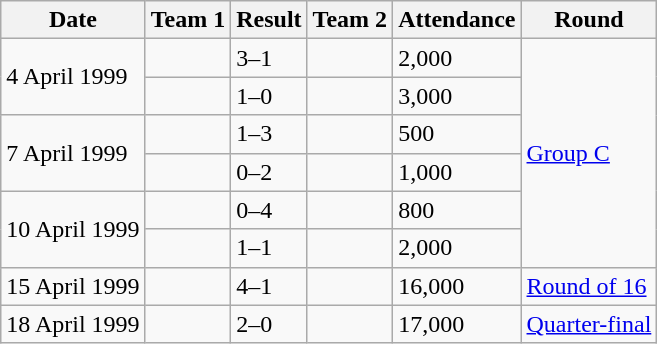<table class="wikitable" style="text-align: left;">
<tr>
<th>Date</th>
<th>Team 1</th>
<th>Result</th>
<th>Team 2</th>
<th>Attendance</th>
<th>Round</th>
</tr>
<tr>
<td rowspan=2>4 April 1999</td>
<td></td>
<td>3–1</td>
<td></td>
<td>2,000</td>
<td rowspan=6><a href='#'>Group C</a></td>
</tr>
<tr>
<td></td>
<td>1–0</td>
<td></td>
<td>3,000</td>
</tr>
<tr>
<td rowspan=2>7 April 1999</td>
<td></td>
<td>1–3</td>
<td></td>
<td>500</td>
</tr>
<tr>
<td></td>
<td>0–2</td>
<td></td>
<td>1,000</td>
</tr>
<tr>
<td rowspan=2>10 April 1999</td>
<td></td>
<td>0–4</td>
<td></td>
<td>800</td>
</tr>
<tr>
<td></td>
<td>1–1</td>
<td></td>
<td>2,000</td>
</tr>
<tr>
<td>15 April 1999</td>
<td></td>
<td>4–1</td>
<td></td>
<td>16,000</td>
<td><a href='#'>Round of 16</a></td>
</tr>
<tr>
<td>18 April 1999</td>
<td></td>
<td>2–0</td>
<td></td>
<td>17,000</td>
<td><a href='#'>Quarter-final</a></td>
</tr>
</table>
